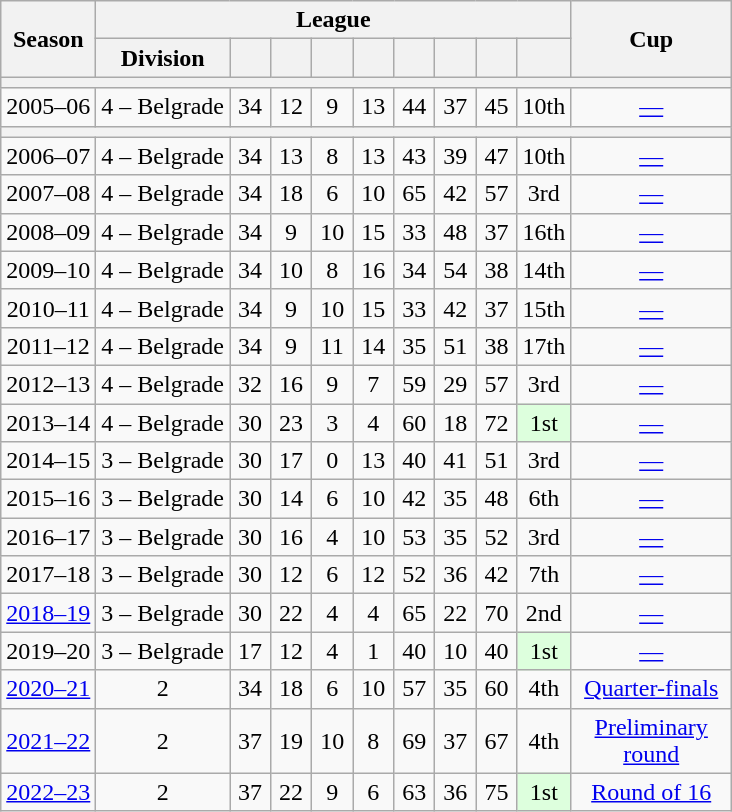<table class="wikitable sortable" style="text-align:center">
<tr>
<th rowspan="2">Season</th>
<th colspan="9">League</th>
<th rowspan="2" width="100">Cup</th>
</tr>
<tr>
<th>Division</th>
<th width="20"></th>
<th width="20"></th>
<th width="20"></th>
<th width="20"></th>
<th width="20"></th>
<th width="20"></th>
<th width="20"></th>
<th width="20"></th>
</tr>
<tr>
<th colspan="11"></th>
</tr>
<tr>
<td>2005–06</td>
<td>4 – Belgrade</td>
<td>34</td>
<td>12</td>
<td>9</td>
<td>13</td>
<td>44</td>
<td>37</td>
<td>45</td>
<td>10th</td>
<td><a href='#'>—</a></td>
</tr>
<tr>
<th colspan="11"></th>
</tr>
<tr>
<td>2006–07</td>
<td>4 – Belgrade</td>
<td>34</td>
<td>13</td>
<td>8</td>
<td>13</td>
<td>43</td>
<td>39</td>
<td>47</td>
<td>10th</td>
<td><a href='#'>—</a></td>
</tr>
<tr>
<td>2007–08</td>
<td>4 – Belgrade</td>
<td>34</td>
<td>18</td>
<td>6</td>
<td>10</td>
<td>65</td>
<td>42</td>
<td>57</td>
<td>3rd</td>
<td><a href='#'>—</a></td>
</tr>
<tr>
<td>2008–09</td>
<td>4 – Belgrade</td>
<td>34</td>
<td>9</td>
<td>10</td>
<td>15</td>
<td>33</td>
<td>48</td>
<td>37</td>
<td>16th</td>
<td><a href='#'>—</a></td>
</tr>
<tr>
<td>2009–10</td>
<td>4 – Belgrade</td>
<td>34</td>
<td>10</td>
<td>8</td>
<td>16</td>
<td>34</td>
<td>54</td>
<td>38</td>
<td>14th</td>
<td><a href='#'>—</a></td>
</tr>
<tr>
<td>2010–11</td>
<td>4 – Belgrade</td>
<td>34</td>
<td>9</td>
<td>10</td>
<td>15</td>
<td>33</td>
<td>42</td>
<td>37</td>
<td>15th</td>
<td><a href='#'>—</a></td>
</tr>
<tr>
<td>2011–12</td>
<td>4 – Belgrade</td>
<td>34</td>
<td>9</td>
<td>11</td>
<td>14</td>
<td>35</td>
<td>51</td>
<td>38</td>
<td>17th</td>
<td><a href='#'>—</a></td>
</tr>
<tr>
<td>2012–13</td>
<td>4 – Belgrade</td>
<td>32</td>
<td>16</td>
<td>9</td>
<td>7</td>
<td>59</td>
<td>29</td>
<td>57</td>
<td>3rd</td>
<td><a href='#'>—</a></td>
</tr>
<tr>
<td>2013–14</td>
<td>4 – Belgrade</td>
<td>30</td>
<td>23</td>
<td>3</td>
<td>4</td>
<td>60</td>
<td>18</td>
<td>72</td>
<td style="background-color:#DFD">1st</td>
<td><a href='#'>—</a></td>
</tr>
<tr>
<td>2014–15</td>
<td>3 – Belgrade</td>
<td>30</td>
<td>17</td>
<td>0</td>
<td>13</td>
<td>40</td>
<td>41</td>
<td>51</td>
<td>3rd</td>
<td><a href='#'>—</a></td>
</tr>
<tr>
<td>2015–16</td>
<td>3 – Belgrade</td>
<td>30</td>
<td>14</td>
<td>6</td>
<td>10</td>
<td>42</td>
<td>35</td>
<td>48</td>
<td>6th</td>
<td><a href='#'>—</a></td>
</tr>
<tr>
<td>2016–17</td>
<td>3 – Belgrade</td>
<td>30</td>
<td>16</td>
<td>4</td>
<td>10</td>
<td>53</td>
<td>35</td>
<td>52</td>
<td>3rd</td>
<td><a href='#'>—</a></td>
</tr>
<tr>
<td>2017–18</td>
<td>3 – Belgrade</td>
<td>30</td>
<td>12</td>
<td>6</td>
<td>12</td>
<td>52</td>
<td>36</td>
<td>42</td>
<td>7th</td>
<td><a href='#'>—</a></td>
</tr>
<tr>
<td><a href='#'>2018–19</a></td>
<td>3 – Belgrade</td>
<td>30</td>
<td>22</td>
<td>4</td>
<td>4</td>
<td>65</td>
<td>22</td>
<td>70</td>
<td>2nd</td>
<td><a href='#'>—</a></td>
</tr>
<tr>
<td>2019–20</td>
<td>3 – Belgrade</td>
<td>17</td>
<td>12</td>
<td>4</td>
<td>1</td>
<td>40</td>
<td>10</td>
<td>40</td>
<td style="background-color:#DFD">1st</td>
<td><a href='#'>—</a></td>
</tr>
<tr>
<td><a href='#'>2020–21</a></td>
<td>2</td>
<td>34</td>
<td>18</td>
<td>6</td>
<td>10</td>
<td>57</td>
<td>35</td>
<td>60</td>
<td>4th</td>
<td><a href='#'>Quarter-finals</a></td>
</tr>
<tr>
<td><a href='#'>2021–22</a></td>
<td>2</td>
<td>37</td>
<td>19</td>
<td>10</td>
<td>8</td>
<td>69</td>
<td>37</td>
<td>67</td>
<td>4th</td>
<td><a href='#'>Preliminary round</a></td>
</tr>
<tr>
<td><a href='#'>2022–23</a></td>
<td>2</td>
<td>37</td>
<td>22</td>
<td>9</td>
<td>6</td>
<td>63</td>
<td>36</td>
<td>75</td>
<td style="background-color:#DFD">1st</td>
<td><a href='#'>Round of 16</a></td>
</tr>
</table>
